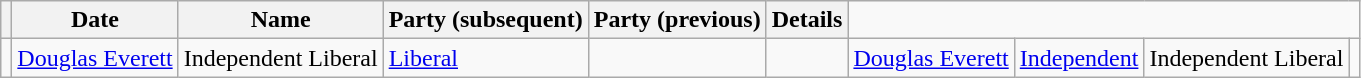<table class="sortable wikitable">
<tr>
<th class="unsortable"></th>
<th>Date</th>
<th>Name</th>
<th>Party (subsequent)</th>
<th>Party (previous)</th>
<th>Details</th>
</tr>
<tr>
<td></td>
<td><a href='#'>Douglas Everett</a></td>
<td>Independent Liberal</td>
<td><a href='#'>Liberal</a></td>
<td><br></td>
<td></td>
<td><a href='#'>Douglas Everett</a></td>
<td><a href='#'>Independent</a></td>
<td>Independent Liberal</td>
<td></td>
</tr>
</table>
